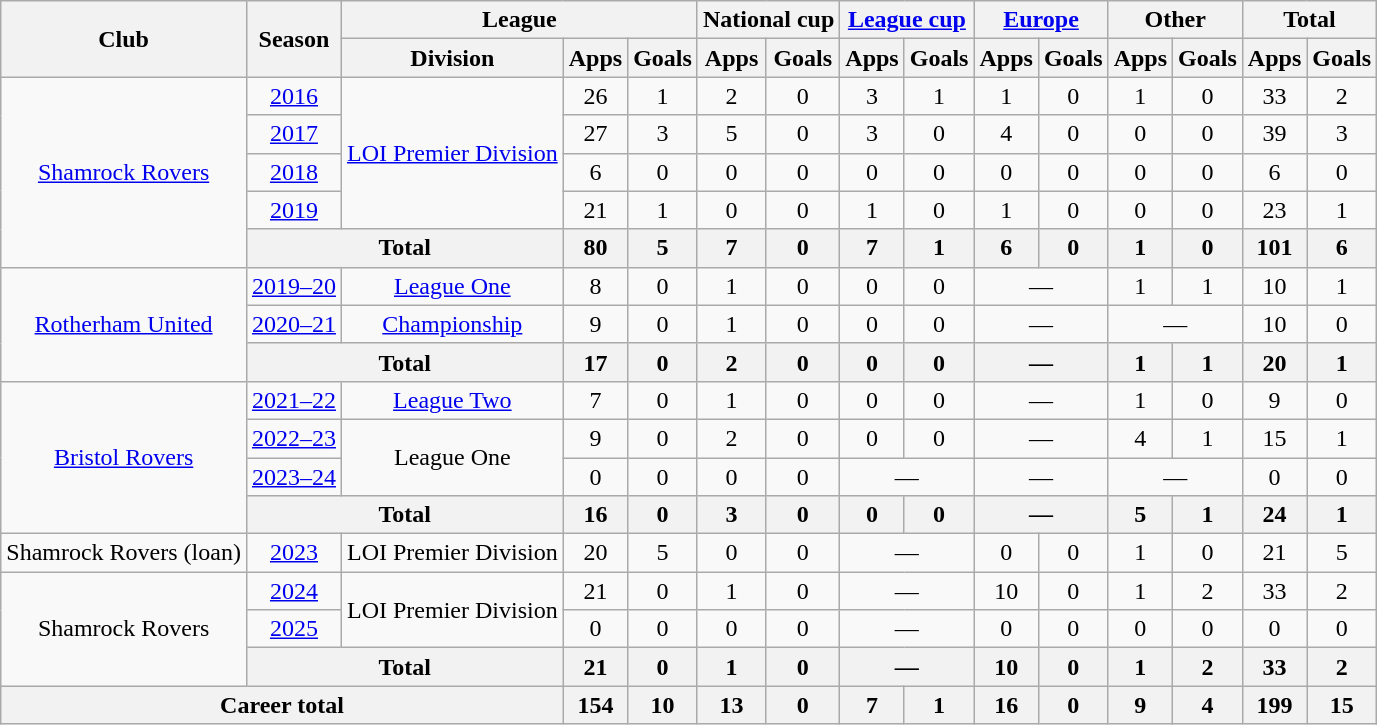<table class="wikitable" style="text-align:center">
<tr>
<th rowspan="2">Club</th>
<th rowspan="2">Season</th>
<th colspan="3">League</th>
<th colspan="2">National cup</th>
<th colspan="2"><a href='#'>League cup</a></th>
<th colspan="2"><a href='#'>Europe</a></th>
<th colspan="2">Other</th>
<th colspan="2">Total</th>
</tr>
<tr>
<th>Division</th>
<th>Apps</th>
<th>Goals</th>
<th>Apps</th>
<th>Goals</th>
<th>Apps</th>
<th>Goals</th>
<th>Apps</th>
<th>Goals</th>
<th>Apps</th>
<th>Goals</th>
<th>Apps</th>
<th>Goals</th>
</tr>
<tr>
<td rowspan="5"><a href='#'>Shamrock Rovers</a></td>
<td><a href='#'>2016</a></td>
<td rowspan="4"><a href='#'>LOI Premier Division</a></td>
<td>26</td>
<td>1</td>
<td>2</td>
<td>0</td>
<td>3</td>
<td>1</td>
<td>1</td>
<td>0</td>
<td>1</td>
<td>0</td>
<td>33</td>
<td>2</td>
</tr>
<tr>
<td><a href='#'>2017</a></td>
<td>27</td>
<td>3</td>
<td>5</td>
<td>0</td>
<td>3</td>
<td>0</td>
<td>4</td>
<td>0</td>
<td>0</td>
<td>0</td>
<td>39</td>
<td>3</td>
</tr>
<tr>
<td><a href='#'>2018</a></td>
<td>6</td>
<td>0</td>
<td>0</td>
<td>0</td>
<td>0</td>
<td>0</td>
<td>0</td>
<td>0</td>
<td>0</td>
<td>0</td>
<td>6</td>
<td>0</td>
</tr>
<tr>
<td><a href='#'>2019</a></td>
<td>21</td>
<td>1</td>
<td>0</td>
<td>0</td>
<td>1</td>
<td>0</td>
<td>1</td>
<td>0</td>
<td>0</td>
<td>0</td>
<td>23</td>
<td>1</td>
</tr>
<tr>
<th colspan="2">Total</th>
<th>80</th>
<th>5</th>
<th>7</th>
<th>0</th>
<th>7</th>
<th>1</th>
<th>6</th>
<th>0</th>
<th>1</th>
<th>0</th>
<th>101</th>
<th>6</th>
</tr>
<tr>
<td rowspan="3"><a href='#'>Rotherham United</a></td>
<td><a href='#'>2019–20</a></td>
<td><a href='#'>League One</a></td>
<td>8</td>
<td>0</td>
<td>1</td>
<td>0</td>
<td>0</td>
<td>0</td>
<td colspan="2">—</td>
<td>1</td>
<td>1</td>
<td>10</td>
<td>1</td>
</tr>
<tr>
<td><a href='#'>2020–21</a></td>
<td><a href='#'>Championship</a></td>
<td>9</td>
<td>0</td>
<td>1</td>
<td>0</td>
<td>0</td>
<td>0</td>
<td colspan="2">—</td>
<td colspan="2">—</td>
<td>10</td>
<td>0</td>
</tr>
<tr>
<th colspan="2">Total</th>
<th>17</th>
<th>0</th>
<th>2</th>
<th>0</th>
<th>0</th>
<th>0</th>
<th colspan="2">—</th>
<th>1</th>
<th>1</th>
<th>20</th>
<th>1</th>
</tr>
<tr>
<td rowspan="4"><a href='#'>Bristol Rovers</a></td>
<td><a href='#'>2021–22</a></td>
<td><a href='#'>League Two</a></td>
<td>7</td>
<td>0</td>
<td>1</td>
<td>0</td>
<td>0</td>
<td>0</td>
<td colspan="2">—</td>
<td>1</td>
<td>0</td>
<td>9</td>
<td>0</td>
</tr>
<tr>
<td><a href='#'>2022–23</a></td>
<td rowspan="2">League One</td>
<td>9</td>
<td>0</td>
<td>2</td>
<td>0</td>
<td>0</td>
<td>0</td>
<td colspan="2">—</td>
<td>4</td>
<td>1</td>
<td>15</td>
<td>1</td>
</tr>
<tr>
<td><a href='#'>2023–24</a></td>
<td>0</td>
<td>0</td>
<td>0</td>
<td>0</td>
<td colspan="2">—</td>
<td colspan="2">—</td>
<td colspan="2">—</td>
<td>0</td>
<td>0</td>
</tr>
<tr>
<th colspan="2">Total</th>
<th>16</th>
<th>0</th>
<th>3</th>
<th>0</th>
<th>0</th>
<th>0</th>
<th colspan="2">—</th>
<th>5</th>
<th>1</th>
<th>24</th>
<th>1</th>
</tr>
<tr>
<td>Shamrock Rovers (loan)</td>
<td><a href='#'>2023</a></td>
<td>LOI Premier Division</td>
<td>20</td>
<td>5</td>
<td>0</td>
<td>0</td>
<td colspan="2">—</td>
<td>0</td>
<td>0</td>
<td>1</td>
<td>0</td>
<td>21</td>
<td>5</td>
</tr>
<tr>
<td rowspan="3">Shamrock Rovers</td>
<td><a href='#'>2024</a></td>
<td rowspan="2">LOI Premier Division</td>
<td>21</td>
<td>0</td>
<td>1</td>
<td>0</td>
<td colspan="2">—</td>
<td>10</td>
<td>0</td>
<td>1</td>
<td>2</td>
<td>33</td>
<td>2</td>
</tr>
<tr>
<td><a href='#'>2025</a></td>
<td>0</td>
<td>0</td>
<td>0</td>
<td>0</td>
<td colspan="2">—</td>
<td>0</td>
<td>0</td>
<td>0</td>
<td>0</td>
<td>0</td>
<td>0</td>
</tr>
<tr>
<th colspan="2">Total</th>
<th>21</th>
<th>0</th>
<th>1</th>
<th>0</th>
<th colspan="2">—</th>
<th>10</th>
<th>0</th>
<th>1</th>
<th>2</th>
<th>33</th>
<th>2</th>
</tr>
<tr>
<th colspan="3">Career total</th>
<th>154</th>
<th>10</th>
<th>13</th>
<th>0</th>
<th>7</th>
<th>1</th>
<th>16</th>
<th>0</th>
<th>9</th>
<th>4</th>
<th>199</th>
<th>15</th>
</tr>
</table>
